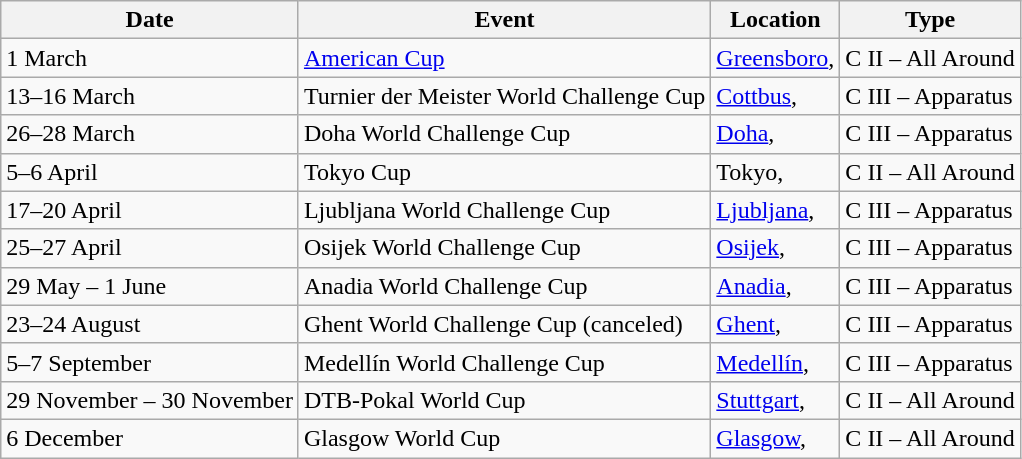<table class="wikitable sortable">
<tr>
<th>Date</th>
<th>Event</th>
<th>Location</th>
<th>Type</th>
</tr>
<tr>
<td>1 March</td>
<td><a href='#'>American Cup</a></td>
<td><a href='#'>Greensboro</a>, </td>
<td>C II – All Around</td>
</tr>
<tr>
<td>13–16 March</td>
<td>Turnier der Meister World Challenge Cup</td>
<td><a href='#'>Cottbus</a>, </td>
<td>C III – Apparatus</td>
</tr>
<tr>
<td>26–28 March</td>
<td>Doha World Challenge Cup</td>
<td><a href='#'>Doha</a>, </td>
<td>C III – Apparatus</td>
</tr>
<tr>
<td>5–6 April</td>
<td>Tokyo Cup</td>
<td>Tokyo, </td>
<td>C II – All Around</td>
</tr>
<tr>
<td>17–20 April</td>
<td>Ljubljana World Challenge Cup</td>
<td><a href='#'>Ljubljana</a>, </td>
<td>C III – Apparatus</td>
</tr>
<tr>
<td>25–27 April</td>
<td>Osijek World Challenge Cup</td>
<td><a href='#'>Osijek</a>, </td>
<td>C III – Apparatus</td>
</tr>
<tr>
<td>29 May – 1 June</td>
<td>Anadia World Challenge Cup</td>
<td><a href='#'>Anadia</a>, </td>
<td>C III – Apparatus</td>
</tr>
<tr>
<td>23–24 August</td>
<td>Ghent World Challenge Cup (canceled)</td>
<td><a href='#'>Ghent</a>, </td>
<td>C III – Apparatus</td>
</tr>
<tr>
<td>5–7 September</td>
<td>Medellín World Challenge Cup</td>
<td><a href='#'>Medellín</a>, </td>
<td>C III – Apparatus</td>
</tr>
<tr>
<td>29 November – 30 November</td>
<td>DTB-Pokal World Cup</td>
<td><a href='#'>Stuttgart</a>, </td>
<td>C II – All Around</td>
</tr>
<tr>
<td>6 December</td>
<td>Glasgow World Cup</td>
<td><a href='#'>Glasgow</a>, </td>
<td>C II – All Around</td>
</tr>
</table>
